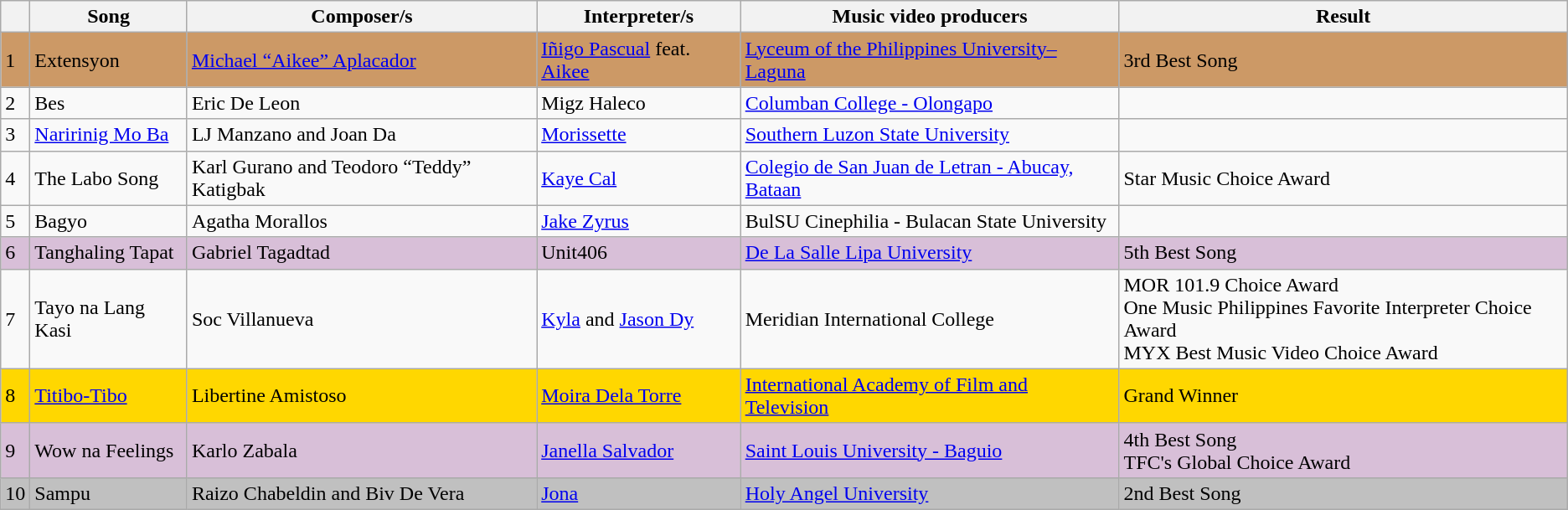<table class="wikitable">
<tr>
<th></th>
<th>Song</th>
<th>Composer/s</th>
<th>Interpreter/s</th>
<th>Music video producers</th>
<th>Result</th>
</tr>
<tr bgcolor="#CC9966">
<td>1</td>
<td>Extensyon<br></td>
<td><a href='#'>Michael “Aikee” Aplacador</a></td>
<td><a href='#'>Iñigo Pascual</a> feat. <a href='#'>Aikee</a></td>
<td><a href='#'>Lyceum of the Philippines University–Laguna</a></td>
<td>3rd Best Song</td>
</tr>
<tr>
<td>2</td>
<td>Bes</td>
<td>Eric De Leon</td>
<td>Migz Haleco</td>
<td><a href='#'>Columban College - Olongapo</a></td>
<td></td>
</tr>
<tr>
<td>3</td>
<td><a href='#'>Naririnig Mo Ba</a><br></td>
<td>LJ Manzano and Joan Da</td>
<td><a href='#'>Morissette</a></td>
<td><a href='#'>Southern Luzon State University</a></td>
<td></td>
</tr>
<tr>
<td>4</td>
<td>The Labo Song<br></td>
<td>Karl Gurano and Teodoro “Teddy” Katigbak</td>
<td><a href='#'>Kaye Cal</a></td>
<td><a href='#'>Colegio de San Juan de Letran - Abucay, Bataan</a></td>
<td>Star Music Choice Award</td>
</tr>
<tr>
<td>5</td>
<td>Bagyo<br></td>
<td>Agatha Morallos</td>
<td><a href='#'>Jake Zyrus</a></td>
<td>BulSU Cinephilia - Bulacan State University</td>
<td></td>
</tr>
<tr bgcolor="#d8bfd8">
<td>6</td>
<td>Tanghaling Tapat<br></td>
<td>Gabriel Tagadtad</td>
<td>Unit406</td>
<td><a href='#'>De La Salle Lipa University</a></td>
<td>5th Best Song</td>
</tr>
<tr>
<td>7</td>
<td>Tayo na Lang Kasi<br></td>
<td>Soc Villanueva</td>
<td><a href='#'>Kyla</a> and <a href='#'>Jason Dy</a></td>
<td>Meridian International College</td>
<td>MOR 101.9 Choice Award<br>One Music Philippines Favorite Interpreter Choice Award<br>MYX Best Music Video Choice Award</td>
</tr>
<tr bgcolor="gold">
<td>8</td>
<td><a href='#'>Titibo-Tibo</a><br></td>
<td>Libertine Amistoso</td>
<td><a href='#'>Moira Dela Torre</a></td>
<td><a href='#'>International Academy of Film and Television</a></td>
<td>Grand Winner</td>
</tr>
<tr bgcolor="#d8bfd8">
<td>9</td>
<td>Wow na Feelings<br></td>
<td>Karlo Zabala</td>
<td><a href='#'>Janella Salvador</a></td>
<td><a href='#'>Saint Louis University - Baguio</a></td>
<td>4th Best Song<br>TFC's Global Choice Award</td>
</tr>
<tr bgcolor="silver">
<td>10</td>
<td>Sampu<br></td>
<td>Raizo Chabeldin and Biv De Vera</td>
<td><a href='#'>Jona</a></td>
<td><a href='#'>Holy Angel University</a></td>
<td>2nd Best Song</td>
</tr>
</table>
